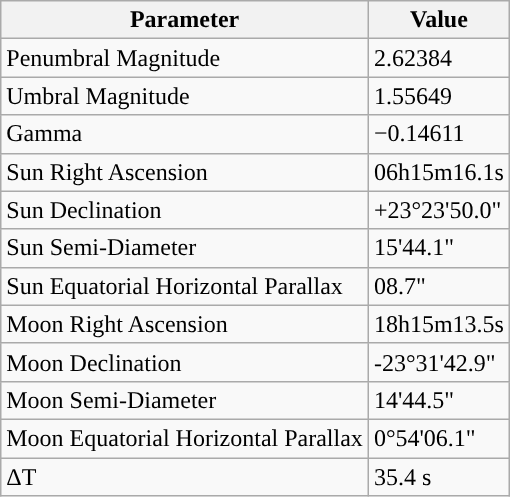<table class="wikitable">
<tr>
<th>Parameter</th>
<th>Value</th>
</tr>
<tr>
<td>Penumbral Magnitude</td>
<td>2.62384</td>
</tr>
<tr>
<td>Umbral Magnitude</td>
<td>1.55649</td>
</tr>
<tr>
<td>Gamma</td>
<td>−0.14611</td>
</tr>
<tr>
<td>Sun Right Ascension</td>
<td>06h15m16.1s</td>
</tr>
<tr>
<td>Sun Declination</td>
<td>+23°23'50.0"</td>
</tr>
<tr>
<td>Sun Semi-Diameter</td>
<td>15'44.1"</td>
</tr>
<tr>
<td>Sun Equatorial Horizontal Parallax</td>
<td>08.7"</td>
</tr>
<tr>
<td>Moon Right Ascension</td>
<td>18h15m13.5s</td>
</tr>
<tr>
<td>Moon Declination</td>
<td>-23°31'42.9"</td>
</tr>
<tr>
<td>Moon Semi-Diameter</td>
<td>14'44.5"</td>
</tr>
<tr>
<td>Moon Equatorial Horizontal Parallax</td>
<td>0°54'06.1"</td>
</tr>
<tr>
<td>ΔT</td>
<td>35.4 s</td>
</tr>
</table>
